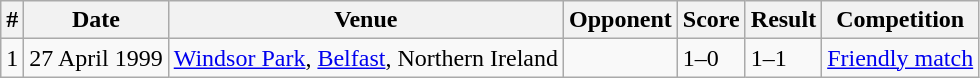<table class="wikitable">
<tr>
<th>#</th>
<th>Date</th>
<th>Venue</th>
<th>Opponent</th>
<th>Score</th>
<th>Result</th>
<th>Competition</th>
</tr>
<tr>
<td>1</td>
<td>27 April 1999</td>
<td><a href='#'>Windsor Park</a>, <a href='#'>Belfast</a>, Northern Ireland</td>
<td></td>
<td>1–0</td>
<td>1–1</td>
<td><a href='#'>Friendly match</a></td>
</tr>
</table>
